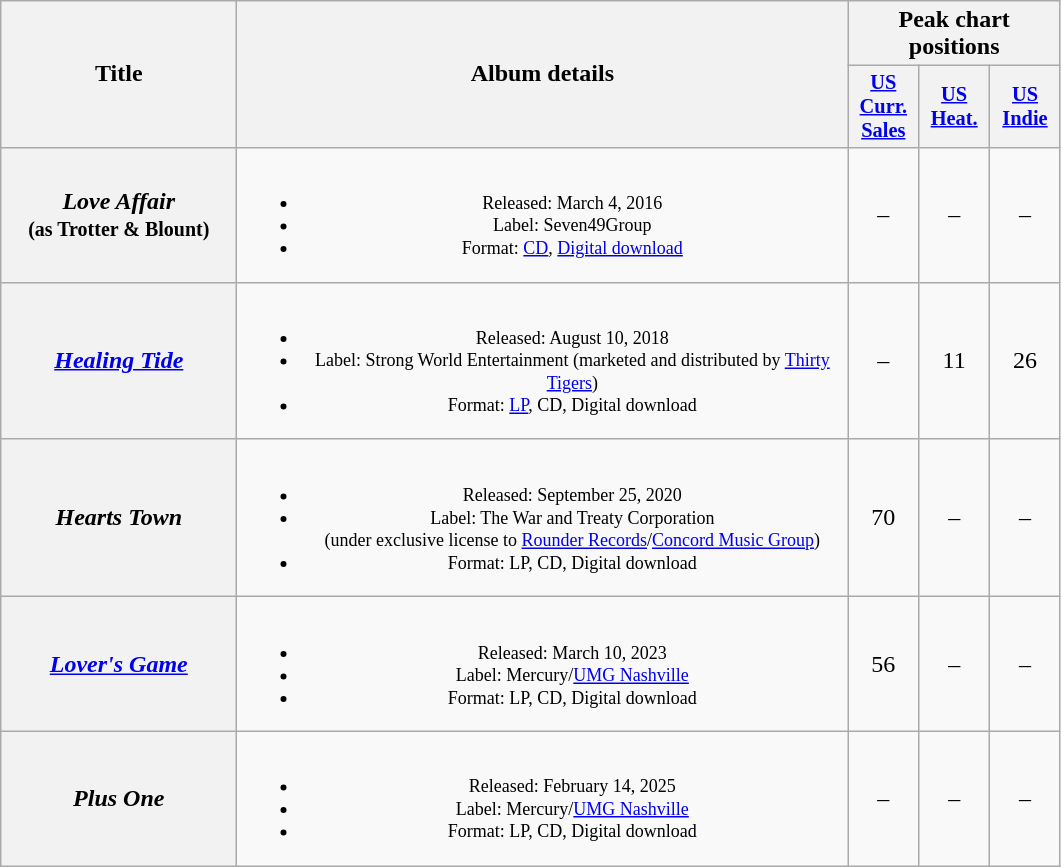<table class="wikitable plainrowheaders" style="text-align:center;" border="1">
<tr>
<th scope="col" rowspan="2" width="150">Title</th>
<th scope="col" rowspan="2" width="400">Album details</th>
<th scope="col" colspan="4">Peak chart positions</th>
</tr>
<tr>
<th scope="col" style="width:3em;font-size:85%;"><a href='#'>US<br>Curr.<br>Sales</a><br></th>
<th scope="col" style="width:3em;font-size:85%;"><a href='#'>US<br>Heat.</a><br></th>
<th scope="col" style="width:3em;font-size:85%;"><a href='#'>US<br>Indie</a><br></th>
</tr>
<tr>
<th scope="row"><em>Love Affair</em> <br><small>(as Trotter & Blount)</small></th>
<td style="font-size:12px;"><br><ul><li>Released: March 4, 2016</li><li>Label: Seven49Group</li><li>Format: <a href='#'>CD</a>, <a href='#'>Digital download</a></li></ul></td>
<td>–</td>
<td>–</td>
<td>–</td>
</tr>
<tr>
<th scope="row"><em><a href='#'>Healing Tide</a></em></th>
<td style="font-size:12px;"><br><ul><li>Released: August 10, 2018</li><li>Label:  Strong World Entertainment (marketed and distributed by <a href='#'>Thirty Tigers</a>)</li><li>Format:  <a href='#'>LP</a>, CD, Digital download</li></ul></td>
<td>–</td>
<td>11</td>
<td>26</td>
</tr>
<tr>
<th scope="row"><em>Hearts Town</em></th>
<td style="font-size:12px;"><br><ul><li>Released: September 25, 2020</li><li>Label:  The War and Treaty Corporation<br>(under exclusive license to <a href='#'>Rounder Records</a>/<a href='#'>Concord Music Group</a>)</li><li>Format:  LP, CD, Digital download</li></ul></td>
<td>70</td>
<td>–</td>
<td>–</td>
</tr>
<tr>
<th scope="row"><em><a href='#'>Lover's Game</a></em></th>
<td style="font-size:12px;"><br><ul><li>Released: March 10, 2023</li><li>Label:  Mercury/<a href='#'>UMG Nashville</a></li><li>Format:  LP, CD, Digital download</li></ul></td>
<td>56</td>
<td>–</td>
<td>–</td>
</tr>
<tr>
<th scope="row"><em>Plus One</em></th>
<td style="font-size:12px;"><br><ul><li>Released: February 14, 2025</li><li>Label:  Mercury/<a href='#'>UMG Nashville</a></li><li>Format:  LP, CD, Digital download</li></ul></td>
<td>–</td>
<td>–</td>
<td>–</td>
</tr>
</table>
